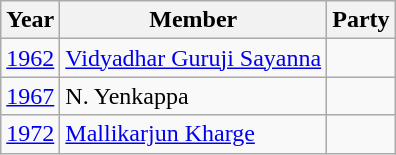<table class="wikitable sortable">
<tr>
<th>Year</th>
<th>Member</th>
<th colspan="2">Party</th>
</tr>
<tr>
<td><a href='#'>1962</a></td>
<td><a href='#'>Vidyadhar Guruji Sayanna</a></td>
<td></td>
</tr>
<tr>
<td><a href='#'>1967</a></td>
<td>N. Yenkappa</td>
<td></td>
</tr>
<tr>
<td><a href='#'>1972</a></td>
<td><a href='#'>Mallikarjun Kharge</a></td>
</tr>
</table>
